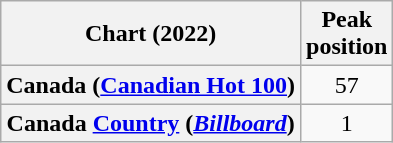<table class="wikitable sortable plainrowheaders" style="text-align:center;">
<tr>
<th>Chart (2022)</th>
<th>Peak<br>position</th>
</tr>
<tr>
<th scope="row">Canada (<a href='#'>Canadian Hot 100</a>)</th>
<td>57</td>
</tr>
<tr>
<th scope="row">Canada <a href='#'>Country</a> (<a href='#'><em>Billboard</em></a>)</th>
<td>1</td>
</tr>
</table>
